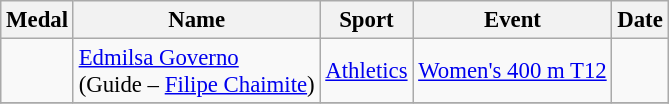<table class="wikitable" style="font-size: 95%">
<tr>
<th scope="col">Medal</th>
<th scope="col">Name</th>
<th scope="col">Sport</th>
<th scope="col">Event</th>
<th scope="col">Date</th>
</tr>
<tr>
<td></td>
<td><a href='#'>Edmilsa Governo</a><br>(Guide – <a href='#'>Filipe Chaimite</a>)</td>
<td><a href='#'>Athletics</a></td>
<td><a href='#'>Women's 400 m T12</a></td>
<td></td>
</tr>
<tr>
</tr>
</table>
